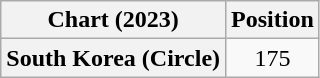<table class="wikitable plainrowheaders" style="text-align:center">
<tr>
<th scope="col">Chart (2023)</th>
<th scope="col">Position</th>
</tr>
<tr>
<th scope="row">South Korea (Circle)</th>
<td>175</td>
</tr>
</table>
